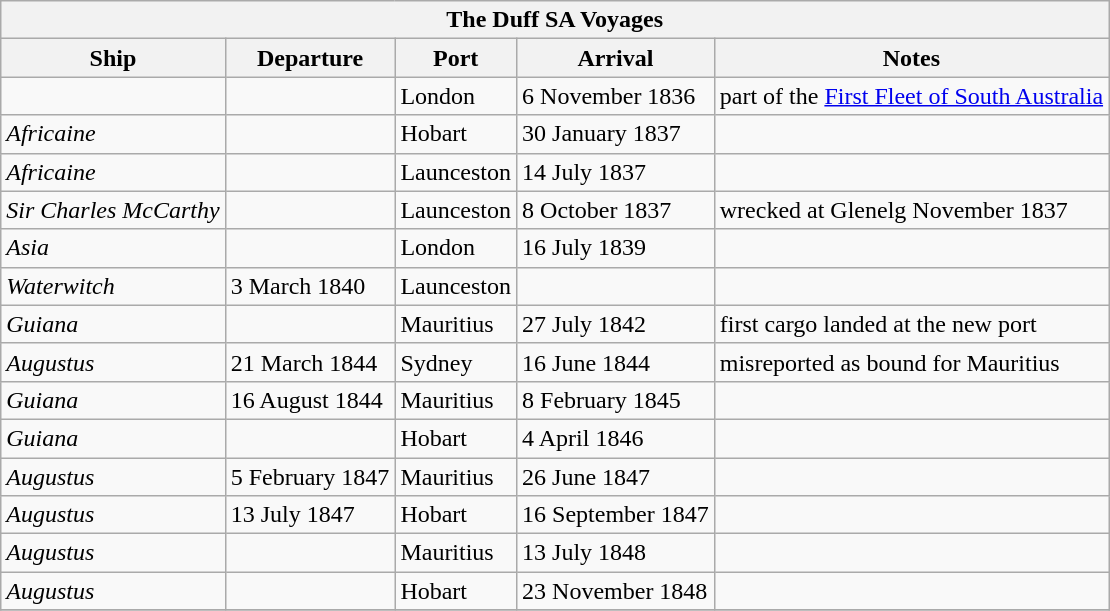<table class="wikitable">
<tr>
<th colspan=5>The Duff SA Voyages</th>
</tr>
<tr>
<th>Ship</th>
<th>Departure</th>
<th>Port</th>
<th>Arrival</th>
<th>Notes</th>
</tr>
<tr>
<td></td>
<td></td>
<td>London</td>
<td>6 November 1836</td>
<td>part of the <a href='#'>First Fleet of South Australia</a></td>
</tr>
<tr>
<td><em>Africaine</em></td>
<td></td>
<td>Hobart</td>
<td>30 January 1837</td>
<td></td>
</tr>
<tr>
<td><em>Africaine</em></td>
<td></td>
<td>Launceston</td>
<td>14 July 1837</td>
<td></td>
</tr>
<tr>
<td><em>Sir Charles McCarthy</em></td>
<td></td>
<td>Launceston</td>
<td>8 October 1837</td>
<td>wrecked at Glenelg November 1837</td>
</tr>
<tr>
<td><em>Asia</em></td>
<td></td>
<td>London</td>
<td>16 July 1839</td>
<td></td>
</tr>
<tr>
<td><em>Waterwitch</em></td>
<td>3 March 1840</td>
<td>Launceston</td>
<td></td>
<td></td>
</tr>
<tr>
<td><em>Guiana</em></td>
<td></td>
<td>Mauritius</td>
<td>27 July 1842</td>
<td>first cargo landed at the new port</td>
</tr>
<tr>
<td><em>Augustus</em></td>
<td>21 March 1844</td>
<td>Sydney</td>
<td>16 June 1844</td>
<td>misreported as bound for Mauritius</td>
</tr>
<tr>
<td><em>Guiana</em></td>
<td>16 August 1844</td>
<td>Mauritius</td>
<td>8 February 1845</td>
<td></td>
</tr>
<tr>
<td><em>Guiana</em></td>
<td></td>
<td>Hobart</td>
<td>4 April 1846</td>
<td></td>
</tr>
<tr>
<td><em>Augustus</em></td>
<td>5 February 1847</td>
<td>Mauritius</td>
<td>26 June 1847</td>
<td></td>
</tr>
<tr>
<td><em>Augustus</em></td>
<td>13 July 1847</td>
<td>Hobart</td>
<td>16 September 1847</td>
<td></td>
</tr>
<tr>
<td><em>Augustus</em></td>
<td></td>
<td>Mauritius</td>
<td>13 July 1848</td>
<td></td>
</tr>
<tr>
<td><em>Augustus</em></td>
<td></td>
<td>Hobart</td>
<td>23 November 1848</td>
<td></td>
</tr>
<tr>
</tr>
</table>
